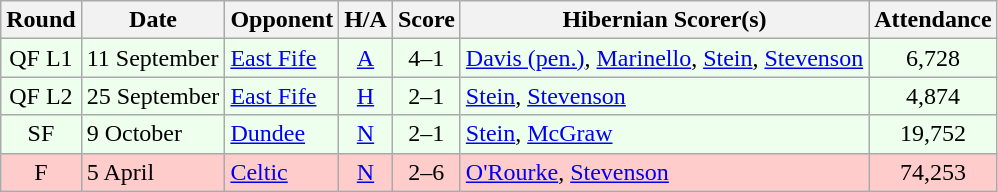<table class="wikitable" style="text-align:center">
<tr>
<th>Round</th>
<th>Date</th>
<th>Opponent</th>
<th>H/A</th>
<th>Score</th>
<th>Hibernian Scorer(s)</th>
<th>Attendance</th>
</tr>
<tr bgcolor=#EEFFEE>
<td>QF L1</td>
<td align=left>11 September</td>
<td align=left><a href='#'>East Fife</a></td>
<td><a href='#'>A</a></td>
<td>4–1</td>
<td align=left><a href='#'>Davis (pen.)</a>, <a href='#'>Marinello</a>, <a href='#'>Stein</a>, <a href='#'>Stevenson</a></td>
<td>6,728</td>
</tr>
<tr bgcolor=#EEFFEE>
<td>QF L2</td>
<td align=left>25 September</td>
<td align=left><a href='#'>East Fife</a></td>
<td><a href='#'>H</a></td>
<td>2–1</td>
<td align=left><a href='#'>Stein</a>, <a href='#'>Stevenson</a></td>
<td>4,874</td>
</tr>
<tr bgcolor=#EEFFEE>
<td>SF</td>
<td align=left>9 October</td>
<td align=left><a href='#'>Dundee</a></td>
<td><a href='#'>N</a></td>
<td>2–1</td>
<td align=left><a href='#'>Stein</a>, <a href='#'>McGraw</a></td>
<td>19,752</td>
</tr>
<tr bgcolor=#FFCCCC>
<td>F</td>
<td align=left>5 April</td>
<td align=left><a href='#'>Celtic</a></td>
<td><a href='#'>N</a></td>
<td>2–6</td>
<td align=left><a href='#'>O'Rourke</a>, <a href='#'>Stevenson</a></td>
<td>74,253</td>
</tr>
</table>
